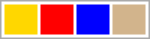<table style=" width: 100px; border: 1px solid #aaaaaa">
<tr>
<td style="background-color:gold"> </td>
<td style="background-color:red"> </td>
<td style="background-color:blue"> </td>
<td style="background-color:tan"> </td>
</tr>
</table>
